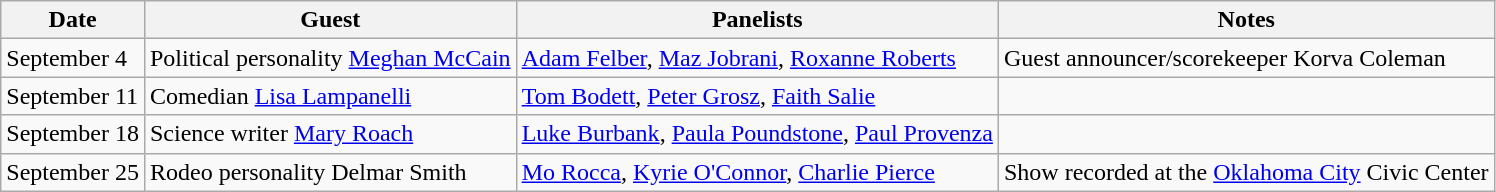<table class="wikitable">
<tr>
<th>Date</th>
<th>Guest</th>
<th>Panelists</th>
<th>Notes</th>
</tr>
<tr>
<td>September 4</td>
<td>Political personality <a href='#'>Meghan McCain</a></td>
<td><a href='#'>Adam Felber</a>, <a href='#'>Maz Jobrani</a>, <a href='#'>Roxanne Roberts</a></td>
<td>Guest announcer/scorekeeper Korva Coleman</td>
</tr>
<tr>
<td>September 11</td>
<td>Comedian <a href='#'>Lisa Lampanelli</a></td>
<td><a href='#'>Tom Bodett</a>, <a href='#'>Peter Grosz</a>, <a href='#'>Faith Salie</a></td>
<td></td>
</tr>
<tr>
<td>September 18</td>
<td>Science writer <a href='#'>Mary Roach</a></td>
<td><a href='#'>Luke Burbank</a>, <a href='#'>Paula Poundstone</a>, <a href='#'>Paul Provenza</a></td>
<td></td>
</tr>
<tr>
<td>September 25</td>
<td>Rodeo personality Delmar Smith</td>
<td><a href='#'>Mo Rocca</a>, <a href='#'>Kyrie O'Connor</a>, <a href='#'>Charlie Pierce</a></td>
<td>Show recorded at the <a href='#'>Oklahoma City</a> Civic Center</td>
</tr>
</table>
